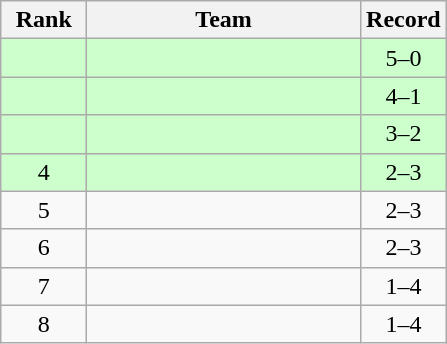<table class="wikitable" style="text-align: center">
<tr>
<th width=50>Rank</th>
<th width=175>Team</th>
<th width=50>Record</th>
</tr>
<tr bgcolor=ccffcc>
<td></td>
<td align=left></td>
<td>5–0</td>
</tr>
<tr bgcolor=ccffcc>
<td></td>
<td align=left></td>
<td>4–1</td>
</tr>
<tr bgcolor=ccffcc>
<td></td>
<td align=left></td>
<td>3–2</td>
</tr>
<tr bgcolor=ccffcc>
<td>4</td>
<td align=left></td>
<td>2–3</td>
</tr>
<tr>
<td>5</td>
<td align=left></td>
<td>2–3</td>
</tr>
<tr>
<td>6</td>
<td align=left></td>
<td>2–3</td>
</tr>
<tr>
<td>7</td>
<td align=left></td>
<td>1–4</td>
</tr>
<tr>
<td>8</td>
<td align=left></td>
<td>1–4</td>
</tr>
</table>
